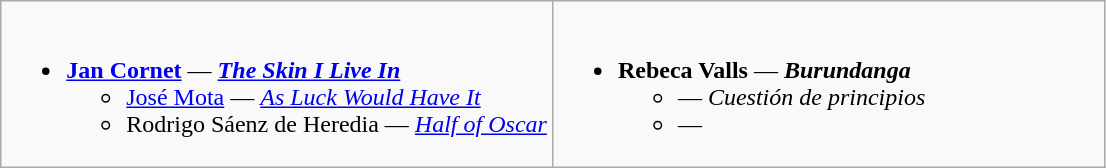<table class=wikitable>
<tr>
<td style="vertical-align:top; width:50%;"><br><ul><li><strong><a href='#'>Jan Cornet</a></strong> — <strong><em><a href='#'>The Skin I Live In</a></em></strong><ul><li><a href='#'>José Mota</a> — <em><a href='#'>As Luck Would Have It</a></em></li><li>Rodrigo Sáenz de Heredia — <em><a href='#'>Half of Oscar</a></em></li></ul></li></ul></td>
<td style="vertical-align:top; width:50%;"><br><ul><li><strong>Rebeca Valls</strong> — <strong><em>Burundanga</em></strong><ul><li> — <em>Cuestión de principios</em></li><li> — <em></em></li></ul></li></ul></td>
</tr>
</table>
